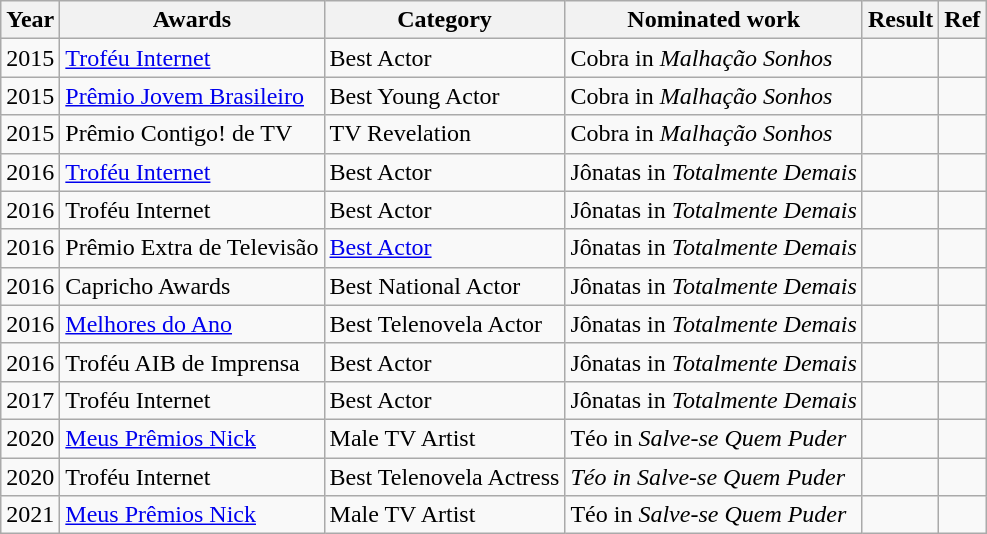<table class="wikitable">
<tr>
<th>Year</th>
<th>Awards</th>
<th>Category</th>
<th>Nominated work</th>
<th>Result</th>
<th>Ref</th>
</tr>
<tr>
<td>2015</td>
<td><a href='#'>Troféu Internet</a></td>
<td>Best Actor</td>
<td>Cobra in <em>Malhação Sonhos</em></td>
<td></td>
<td></td>
</tr>
<tr>
<td>2015</td>
<td><a href='#'>Prêmio Jovem Brasileiro</a></td>
<td>Best Young Actor</td>
<td>Cobra in <em>Malhação Sonhos</em></td>
<td></td>
<td></td>
</tr>
<tr>
<td>2015</td>
<td>Prêmio Contigo! de TV</td>
<td>TV Revelation</td>
<td>Cobra in <em>Malhação Sonhos</em></td>
<td></td>
<td></td>
</tr>
<tr>
<td>2016</td>
<td><a href='#'>Troféu Internet</a></td>
<td>Best Actor</td>
<td>Jônatas in <em>Totalmente Demais</em></td>
<td></td>
<td></td>
</tr>
<tr>
<td>2016</td>
<td>Troféu Internet</td>
<td>Best Actor</td>
<td>Jônatas in <em>Totalmente Demais</em></td>
<td></td>
<td></td>
</tr>
<tr>
<td>2016</td>
<td>Prêmio Extra de Televisão</td>
<td><a href='#'>Best Actor</a></td>
<td>Jônatas in <em>Totalmente Demais</em></td>
<td></td>
<td></td>
</tr>
<tr>
<td>2016</td>
<td>Capricho Awards</td>
<td>Best National Actor</td>
<td>Jônatas in <em>Totalmente Demais</em></td>
<td></td>
<td></td>
</tr>
<tr>
<td>2016</td>
<td><a href='#'>Melhores do Ano</a></td>
<td>Best Telenovela Actor</td>
<td>Jônatas in <em>Totalmente Demais</em></td>
<td></td>
<td></td>
</tr>
<tr>
<td>2016</td>
<td>Troféu AIB de Imprensa</td>
<td>Best Actor</td>
<td>Jônatas in <em>Totalmente Demais</em></td>
<td></td>
<td></td>
</tr>
<tr>
<td>2017</td>
<td>Troféu Internet</td>
<td>Best Actor</td>
<td>Jônatas in <em>Totalmente Demais</em></td>
<td></td>
<td></td>
</tr>
<tr>
<td>2020</td>
<td><a href='#'>Meus Prêmios Nick</a></td>
<td>Male TV Artist</td>
<td>Téo in <em>Salve-se Quem Puder</em></td>
<td></td>
<td></td>
</tr>
<tr>
<td>2020</td>
<td>Troféu Internet</td>
<td>Best Telenovela Actress</td>
<td><em>Téo in Salve-se Quem Puder</em></td>
<td></td>
<td></td>
</tr>
<tr>
<td>2021</td>
<td><a href='#'>Meus Prêmios Nick</a></td>
<td>Male TV Artist</td>
<td>Téo in <em>Salve-se Quem Puder</em></td>
<td></td>
<td></td>
</tr>
</table>
